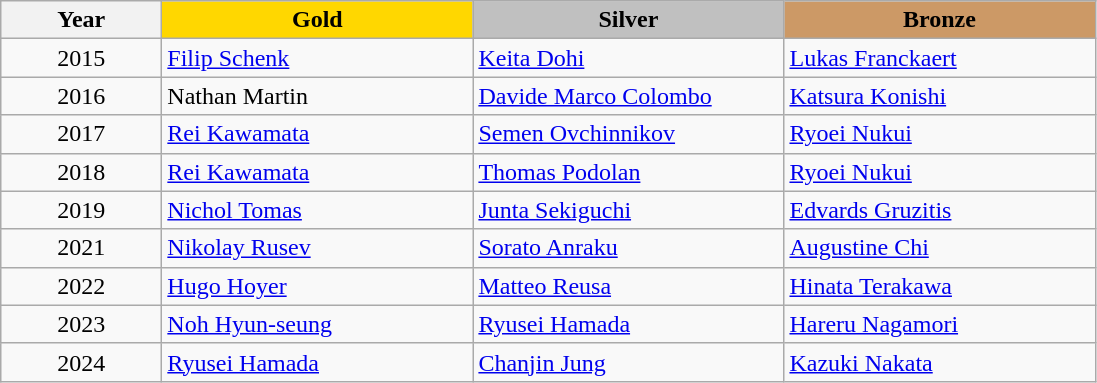<table class="wikitable">
<tr>
<th width="100">Year</th>
<th width="200" style="background:gold;">Gold</th>
<th width="200" style="background:silver;">Silver</th>
<th width="200" style="background:#CC9966;">Bronze</th>
</tr>
<tr>
<td align="center">2015</td>
<td> <a href='#'>Filip Schenk</a></td>
<td> <a href='#'>Keita Dohi</a></td>
<td> <a href='#'>Lukas Franckaert</a></td>
</tr>
<tr>
<td align="center">2016</td>
<td> Nathan Martin</td>
<td> <a href='#'>Davide Marco Colombo</a></td>
<td> <a href='#'>Katsura Konishi</a></td>
</tr>
<tr>
<td align="center">2017</td>
<td> <a href='#'>Rei Kawamata</a></td>
<td> <a href='#'>Semen Ovchinnikov</a></td>
<td> <a href='#'>Ryoei Nukui</a></td>
</tr>
<tr>
<td align="center">2018</td>
<td> <a href='#'>Rei Kawamata</a></td>
<td> <a href='#'>Thomas Podolan</a></td>
<td> <a href='#'>Ryoei Nukui</a></td>
</tr>
<tr>
<td align="center">2019</td>
<td> <a href='#'>Nichol Tomas</a></td>
<td> <a href='#'>Junta Sekiguchi</a></td>
<td> <a href='#'>Edvards Gruzitis</a></td>
</tr>
<tr>
<td align="center">2021</td>
<td> <a href='#'>Nikolay Rusev</a></td>
<td> <a href='#'>Sorato Anraku</a></td>
<td> <a href='#'>Augustine Chi</a></td>
</tr>
<tr>
<td align="center">2022</td>
<td> <a href='#'>Hugo Hoyer</a></td>
<td> <a href='#'>Matteo Reusa</a></td>
<td> <a href='#'>Hinata Terakawa</a></td>
</tr>
<tr>
<td align="center">2023</td>
<td> <a href='#'>Noh Hyun-seung</a></td>
<td> <a href='#'>Ryusei Hamada</a></td>
<td> <a href='#'>Hareru Nagamori</a></td>
</tr>
<tr>
<td align="center">2024</td>
<td> <a href='#'>Ryusei Hamada</a></td>
<td> <a href='#'>Chanjin Jung</a></td>
<td> <a href='#'>Kazuki Nakata</a></td>
</tr>
</table>
